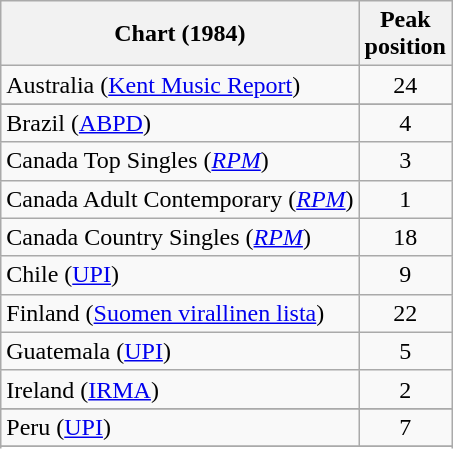<table class="wikitable sortable">
<tr>
<th>Chart (1984)</th>
<th>Peak<br>position</th>
</tr>
<tr>
<td>Australia (<a href='#'>Kent Music Report</a>)</td>
<td align="center">24</td>
</tr>
<tr>
</tr>
<tr>
<td>Brazil (<a href='#'>ABPD</a>)</td>
<td align="center">4</td>
</tr>
<tr>
<td>Canada Top Singles (<em><a href='#'>RPM</a></em>)</td>
<td align="center">3</td>
</tr>
<tr>
<td>Canada Adult Contemporary (<em><a href='#'>RPM</a></em>)</td>
<td align="center">1</td>
</tr>
<tr>
<td>Canada Country Singles (<em><a href='#'>RPM</a></em>)</td>
<td align="center">18</td>
</tr>
<tr>
<td>Chile (<a href='#'>UPI</a>)</td>
<td align="center">9</td>
</tr>
<tr>
<td>Finland (<a href='#'>Suomen virallinen lista</a>)</td>
<td align="center">22</td>
</tr>
<tr>
<td>Guatemala (<a href='#'>UPI</a>)</td>
<td align="center">5</td>
</tr>
<tr>
<td>Ireland (<a href='#'>IRMA</a>)</td>
<td align="center">2</td>
</tr>
<tr>
</tr>
<tr>
</tr>
<tr>
</tr>
<tr>
<td>Peru (<a href='#'>UPI</a>)</td>
<td align="center">7</td>
</tr>
<tr>
</tr>
<tr>
</tr>
<tr>
</tr>
<tr>
</tr>
<tr>
</tr>
<tr>
</tr>
<tr>
</tr>
</table>
